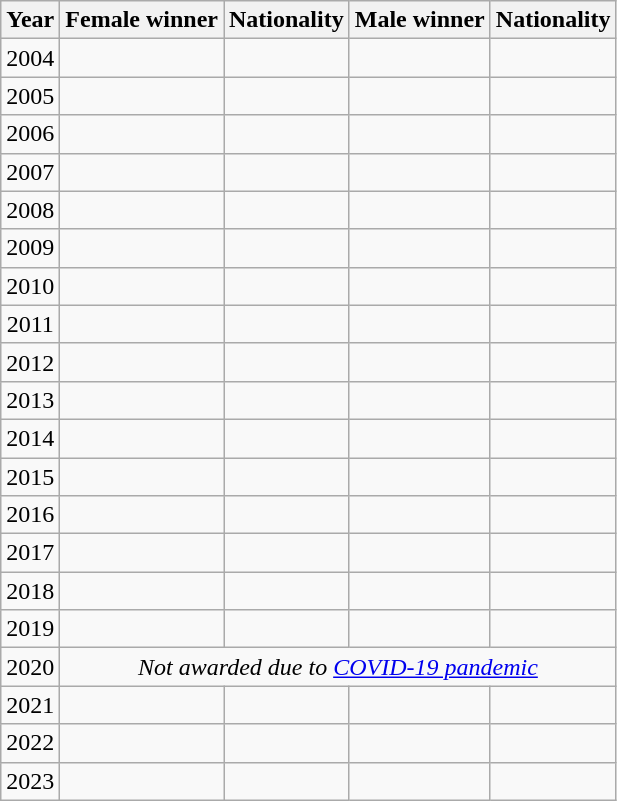<table class="wikitable sortable">
<tr ">
<th scope="col"><strong>Year</strong></th>
<th scope="col"><strong>Female winner</strong></th>
<th scope="col"><strong>Nationality</strong></th>
<th scope="col"><strong>Male winner</strong></th>
<th scope="col"><strong>Nationality</strong></th>
</tr>
<tr>
<td align=center>2004</td>
<td></td>
<td style="white-space:nowrap;"></td>
<td></td>
<td style="white-space:nowrap;"></td>
</tr>
<tr>
<td align=center>2005</td>
<td></td>
<td style="white-space:nowrap;"></td>
<td></td>
<td style="white-space:nowrap;"></td>
</tr>
<tr>
<td align=center>2006</td>
<td></td>
<td style="white-space:nowrap;"></td>
<td></td>
<td style="white-space:nowrap;"></td>
</tr>
<tr>
<td align=center>2007</td>
<td></td>
<td style="white-space:nowrap;"></td>
<td></td>
<td style="white-space:nowrap;"></td>
</tr>
<tr>
<td align=center>2008</td>
<td></td>
<td style="white-space:nowrap;"></td>
<td></td>
<td style="white-space:nowrap;"></td>
</tr>
<tr>
<td align=center>2009</td>
<td></td>
<td style="white-space:nowrap;"></td>
<td><br></td>
<td style="white-space:nowrap;"><br></td>
</tr>
<tr>
<td align=center>2010</td>
<td></td>
<td style="white-space:nowrap;"></td>
<td></td>
<td style="white-space:nowrap;"></td>
</tr>
<tr>
<td align=center>2011</td>
<td></td>
<td style="white-space:nowrap;"></td>
<td></td>
<td style="white-space:nowrap;"></td>
</tr>
<tr>
<td align=center>2012</td>
<td></td>
<td style="white-space:nowrap;"></td>
<td></td>
<td style="white-space:nowrap;"></td>
</tr>
<tr>
<td align=center>2013</td>
<td></td>
<td style="white-space:nowrap;"></td>
<td></td>
<td style="white-space:nowrap;"></td>
</tr>
<tr>
<td align=center>2014</td>
<td></td>
<td style="white-space:nowrap;"></td>
<td></td>
<td style="white-space:nowrap;"></td>
</tr>
<tr>
<td align=center>2015</td>
<td></td>
<td style="white-space:nowrap;"></td>
<td></td>
<td style="white-space:nowrap;"></td>
</tr>
<tr>
<td align=center>2016</td>
<td></td>
<td style="white-space:nowrap;"></td>
<td></td>
<td style="white-space:nowrap;"></td>
</tr>
<tr>
<td align=center>2017</td>
<td></td>
<td style="white-space:nowrap;"></td>
<td></td>
<td style="white-space:nowrap;"></td>
</tr>
<tr>
<td align=center>2018</td>
<td></td>
<td style="white-space:nowrap;"></td>
<td></td>
<td style="white-space:nowrap;"></td>
</tr>
<tr>
<td align=center>2019</td>
<td></td>
<td style="white-space:nowrap;"></td>
<td></td>
<td style="white-space:nowrap;"></td>
</tr>
<tr>
<td align=center>2020</td>
<td align=center colspan="4"><em>Not awarded due to <a href='#'>COVID-19 pandemic</a></em></td>
</tr>
<tr>
<td align=center>2021</td>
<td></td>
<td style="white-space:nowrap;"></td>
<td></td>
<td style="white-space:nowrap;"></td>
</tr>
<tr>
<td align=center>2022</td>
<td></td>
<td style="white-space:nowrap;"></td>
<td></td>
<td style="white-space:nowrap;"></td>
</tr>
<tr>
<td align=center>2023</td>
<td></td>
<td style="white-space:nowrap;"></td>
<td></td>
<td style="white-space:nowrap;"></td>
</tr>
</table>
